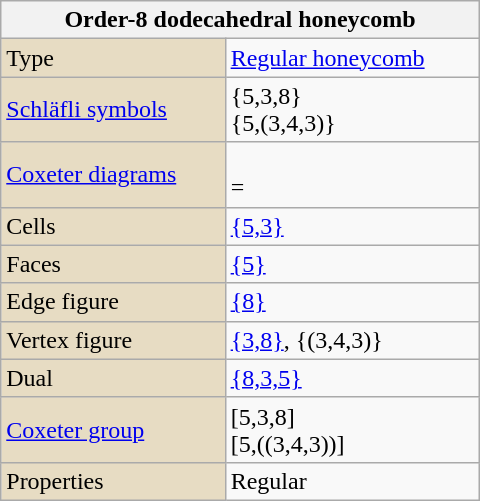<table class="wikitable" align="right" style="margin-left:10px" width=320>
<tr>
<th bgcolor=#e7dcc3 colspan=2>Order-8 dodecahedral honeycomb</th>
</tr>
<tr>
<td bgcolor=#e7dcc3>Type</td>
<td><a href='#'>Regular honeycomb</a></td>
</tr>
<tr>
<td bgcolor=#e7dcc3><a href='#'>Schläfli symbols</a></td>
<td>{5,3,8}<br>{5,(3,4,3)}</td>
</tr>
<tr>
<td bgcolor=#e7dcc3><a href='#'>Coxeter diagrams</a></td>
<td><br> = </td>
</tr>
<tr>
<td bgcolor=#e7dcc3>Cells</td>
<td><a href='#'>{5,3}</a> </td>
</tr>
<tr>
<td bgcolor=#e7dcc3>Faces</td>
<td><a href='#'>{5}</a></td>
</tr>
<tr>
<td bgcolor=#e7dcc3>Edge figure</td>
<td><a href='#'>{8}</a></td>
</tr>
<tr>
<td bgcolor=#e7dcc3>Vertex figure</td>
<td><a href='#'>{3,8}</a>, {(3,4,3)}<br></td>
</tr>
<tr>
<td bgcolor=#e7dcc3>Dual</td>
<td><a href='#'>{8,3,5}</a></td>
</tr>
<tr>
<td bgcolor=#e7dcc3><a href='#'>Coxeter group</a></td>
<td>[5,3,8]<br>[5,((3,4,3))]</td>
</tr>
<tr>
<td bgcolor=#e7dcc3>Properties</td>
<td>Regular</td>
</tr>
</table>
